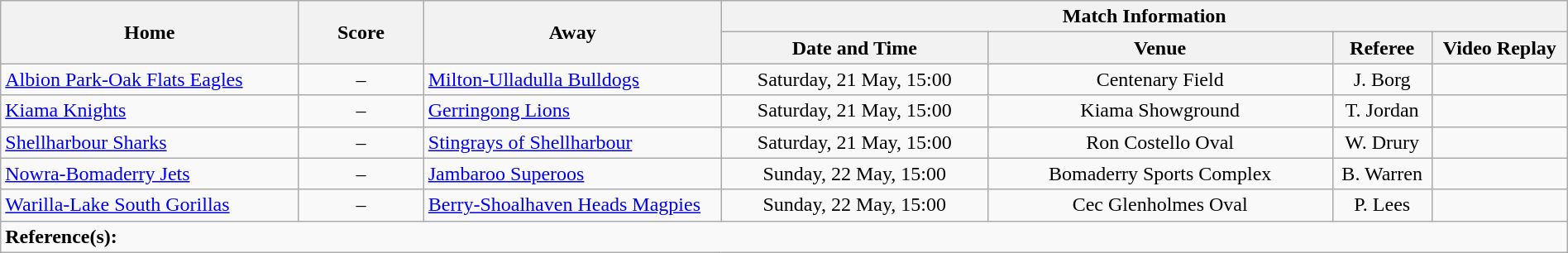<table class="wikitable" width="100% text-align:center;">
<tr>
<th rowspan="2" width="19%">Home</th>
<th rowspan="2" width="8%">Score</th>
<th rowspan="2" width="19%">Away</th>
<th colspan="4">Match Information</th>
</tr>
<tr bgcolor="#CCCCCC">
<th width="17%">Date and Time</th>
<th width="22%">Venue</th>
<th>Referee</th>
<th>Video Replay</th>
</tr>
<tr>
<td> <a href='#'>Albion Park-Oak Flats Eagles</a></td>
<td style="text-align:center;">–</td>
<td> <a href='#'>Milton-Ulladulla Bulldogs</a></td>
<td style="text-align:center;">Saturday, 21 May, 15:00</td>
<td style="text-align:center;">Centenary Field</td>
<td style="text-align:center;">J. Borg</td>
<td style="text-align:center;"></td>
</tr>
<tr>
<td> <a href='#'>Kiama Knights</a></td>
<td style="text-align:center;">–</td>
<td> <a href='#'>Gerringong Lions</a></td>
<td style="text-align:center;">Saturday, 21 May, 15:00</td>
<td style="text-align:center;">Kiama Showground</td>
<td style="text-align:center;">T. Jordan</td>
<td style="text-align:center;"></td>
</tr>
<tr>
<td> <a href='#'>Shellharbour Sharks</a></td>
<td style="text-align:center;">–</td>
<td> <a href='#'>Stingrays of Shellharbour</a></td>
<td style="text-align:center;">Saturday, 21 May, 15:00</td>
<td style="text-align:center;">Ron Costello Oval</td>
<td style="text-align:center;">W. Drury</td>
<td style="text-align:center;"></td>
</tr>
<tr>
<td> <a href='#'>Nowra-Bomaderry Jets</a></td>
<td style="text-align:center;">–</td>
<td> <a href='#'>Jambaroo Superoos</a></td>
<td style="text-align:center;">Sunday, 22 May, 15:00</td>
<td style="text-align:center;">Bomaderry Sports Complex</td>
<td style="text-align:center;">B. Warren</td>
<td style="text-align:center;"></td>
</tr>
<tr>
<td> <a href='#'>Warilla-Lake South Gorillas</a></td>
<td style="text-align:center;">–</td>
<td> <a href='#'>Berry-Shoalhaven Heads Magpies</a></td>
<td style="text-align:center;">Sunday, 22 May, 15:00</td>
<td style="text-align:center;">Cec Glenholmes Oval</td>
<td style="text-align:center;">P. Lees</td>
<td style="text-align:center;"></td>
</tr>
<tr>
<td colspan="7"><strong>Reference(s):</strong></td>
</tr>
</table>
